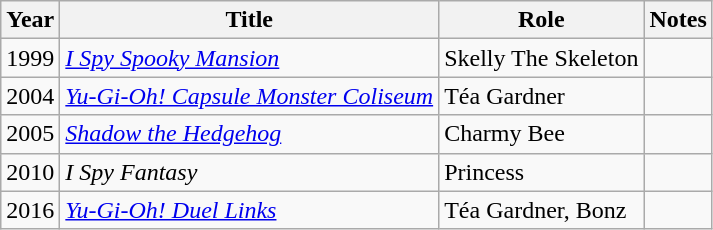<table class="wikitable sortable">
<tr>
<th>Year</th>
<th>Title</th>
<th>Role</th>
<th>Notes</th>
</tr>
<tr>
<td>1999</td>
<td><em><a href='#'>I Spy Spooky Mansion</a></em></td>
<td>Skelly The Skeleton</td>
<td></td>
</tr>
<tr>
<td>2004</td>
<td><em><a href='#'>Yu-Gi-Oh! Capsule Monster Coliseum</a></em></td>
<td>Téa Gardner</td>
<td></td>
</tr>
<tr>
<td>2005</td>
<td><em><a href='#'>Shadow the Hedgehog</a></em></td>
<td>Charmy Bee</td>
<td></td>
</tr>
<tr>
<td>2010</td>
<td><em>I Spy Fantasy</em></td>
<td>Princess</td>
<td></td>
</tr>
<tr>
<td>2016</td>
<td><em><a href='#'>Yu-Gi-Oh! Duel Links</a></em></td>
<td>Téa Gardner, Bonz</td>
<td></td>
</tr>
</table>
